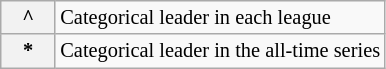<table class="wikitable plainrowheaders" style="font-size:85%">
<tr>
<th scope="row" style="text-align:center" col width="30px">^</th>
<td>Categorical leader in each league</td>
</tr>
<tr>
<th scope="row" style="text-align:center" col width="30px">*</th>
<td>Categorical leader in the all-time series</td>
</tr>
</table>
